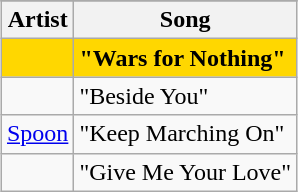<table class="sortable wikitable" style="margin: 1em auto 1em auto; text-align:left">
<tr>
</tr>
<tr>
<th>Artist</th>
<th>Song</th>
</tr>
<tr style="font-weight:bold; background:gold">
<td></td>
<td>"Wars for Nothing"</td>
</tr>
<tr>
<td></td>
<td>"Beside You"</td>
</tr>
<tr>
<td><a href='#'>Spoon</a></td>
<td>"Keep Marching On"</td>
</tr>
<tr>
<td></td>
<td>"Give Me Your Love"</td>
</tr>
</table>
